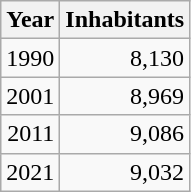<table cellspacing="0" cellpadding="0">
<tr>
<td valign="top"><br><table class="wikitable sortable zebra hintergrundfarbe5">
<tr>
<th>Year</th>
<th>Inhabitants</th>
</tr>
<tr align="right">
<td>1990</td>
<td>8,130</td>
</tr>
<tr align="right">
<td>2001</td>
<td>8,969</td>
</tr>
<tr align="right">
<td>2011</td>
<td>9,086</td>
</tr>
<tr align="right">
<td>2021</td>
<td>9,032</td>
</tr>
</table>
</td>
</tr>
</table>
